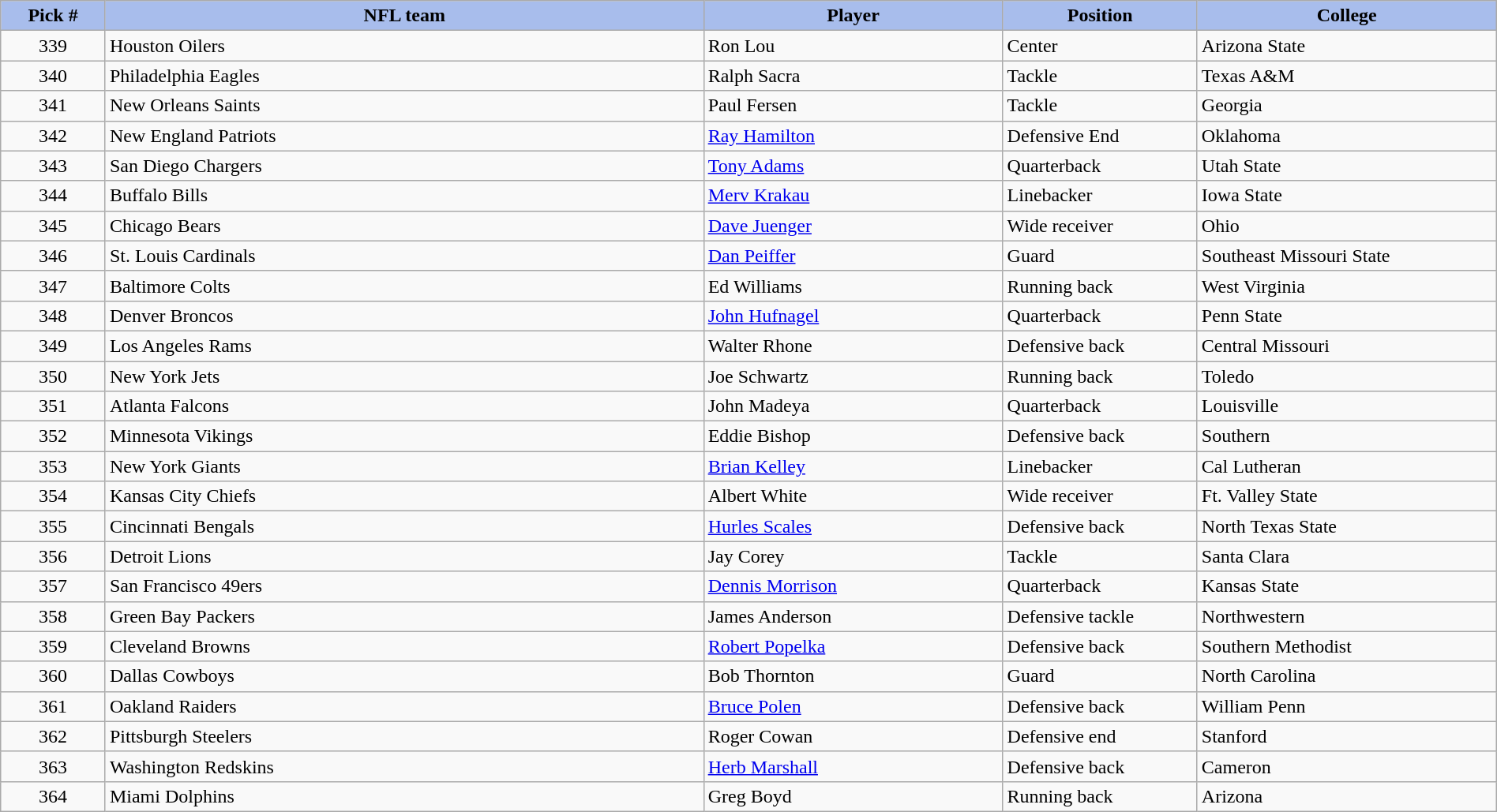<table class="wikitable sortable sortable" style="width: 100%">
<tr>
<th style="background:#a8bdec; width:7%;">Pick #</th>
<th style="width:40%; background:#a8bdec;">NFL team</th>
<th style="width:20%; background:#a8bdec;">Player</th>
<th style="width:13%; background:#a8bdec;">Position</th>
<th style="background:#A8BDEC;">College</th>
</tr>
<tr>
<td align=center>339</td>
<td>Houston Oilers</td>
<td>Ron Lou</td>
<td>Center</td>
<td>Arizona State</td>
</tr>
<tr>
<td align=center>340</td>
<td>Philadelphia Eagles</td>
<td>Ralph Sacra</td>
<td>Tackle</td>
<td>Texas A&M</td>
</tr>
<tr>
<td align=center>341</td>
<td>New Orleans Saints</td>
<td>Paul Fersen</td>
<td>Tackle</td>
<td>Georgia</td>
</tr>
<tr>
<td align=center>342</td>
<td>New England Patriots</td>
<td><a href='#'>Ray Hamilton</a></td>
<td>Defensive End</td>
<td>Oklahoma</td>
</tr>
<tr>
<td align=center>343</td>
<td>San Diego Chargers</td>
<td><a href='#'>Tony Adams</a></td>
<td>Quarterback</td>
<td>Utah State</td>
</tr>
<tr>
<td align=center>344</td>
<td>Buffalo Bills</td>
<td><a href='#'>Merv Krakau</a></td>
<td>Linebacker</td>
<td>Iowa State</td>
</tr>
<tr>
<td align=center>345</td>
<td>Chicago Bears</td>
<td><a href='#'>Dave Juenger</a></td>
<td>Wide receiver</td>
<td>Ohio</td>
</tr>
<tr>
<td align=center>346</td>
<td>St. Louis Cardinals</td>
<td><a href='#'>Dan Peiffer</a></td>
<td>Guard</td>
<td>Southeast Missouri State</td>
</tr>
<tr>
<td align=center>347</td>
<td>Baltimore Colts</td>
<td>Ed Williams</td>
<td>Running back</td>
<td>West Virginia</td>
</tr>
<tr>
<td align=center>348</td>
<td>Denver Broncos</td>
<td><a href='#'>John Hufnagel</a></td>
<td>Quarterback</td>
<td>Penn State</td>
</tr>
<tr>
<td align=center>349</td>
<td>Los Angeles Rams</td>
<td>Walter Rhone</td>
<td>Defensive back</td>
<td>Central Missouri</td>
</tr>
<tr>
<td align=center>350</td>
<td>New York Jets</td>
<td>Joe Schwartz</td>
<td>Running back</td>
<td>Toledo</td>
</tr>
<tr>
<td align=center>351</td>
<td>Atlanta Falcons</td>
<td>John Madeya</td>
<td>Quarterback</td>
<td>Louisville</td>
</tr>
<tr>
<td align=center>352</td>
<td>Minnesota Vikings</td>
<td>Eddie Bishop</td>
<td>Defensive back</td>
<td>Southern</td>
</tr>
<tr>
<td align=center>353</td>
<td>New York Giants</td>
<td><a href='#'>Brian Kelley</a></td>
<td>Linebacker</td>
<td>Cal Lutheran</td>
</tr>
<tr>
<td align=center>354</td>
<td>Kansas City Chiefs</td>
<td>Albert White</td>
<td>Wide receiver</td>
<td>Ft. Valley State</td>
</tr>
<tr>
<td align=center>355</td>
<td>Cincinnati Bengals</td>
<td><a href='#'>Hurles Scales</a></td>
<td>Defensive back</td>
<td>North Texas State</td>
</tr>
<tr>
<td align=center>356</td>
<td>Detroit Lions</td>
<td>Jay Corey</td>
<td>Tackle</td>
<td>Santa Clara</td>
</tr>
<tr>
<td align=center>357</td>
<td>San Francisco 49ers</td>
<td><a href='#'>Dennis Morrison</a></td>
<td>Quarterback</td>
<td>Kansas State</td>
</tr>
<tr>
<td align=center>358</td>
<td>Green Bay Packers</td>
<td>James Anderson</td>
<td>Defensive tackle</td>
<td>Northwestern</td>
</tr>
<tr>
<td align=center>359</td>
<td>Cleveland Browns</td>
<td><a href='#'>Robert Popelka</a></td>
<td>Defensive back</td>
<td>Southern Methodist</td>
</tr>
<tr>
<td align=center>360</td>
<td>Dallas Cowboys</td>
<td>Bob Thornton</td>
<td>Guard</td>
<td>North Carolina</td>
</tr>
<tr>
<td align=center>361</td>
<td>Oakland Raiders</td>
<td><a href='#'>Bruce Polen</a></td>
<td>Defensive back</td>
<td>William Penn</td>
</tr>
<tr>
<td align=center>362</td>
<td>Pittsburgh Steelers</td>
<td>Roger Cowan</td>
<td>Defensive end</td>
<td>Stanford</td>
</tr>
<tr>
<td align=center>363</td>
<td>Washington Redskins</td>
<td><a href='#'>Herb Marshall</a></td>
<td>Defensive back</td>
<td>Cameron</td>
</tr>
<tr>
<td align=center>364</td>
<td>Miami Dolphins</td>
<td>Greg Boyd</td>
<td>Running back</td>
<td>Arizona</td>
</tr>
</table>
